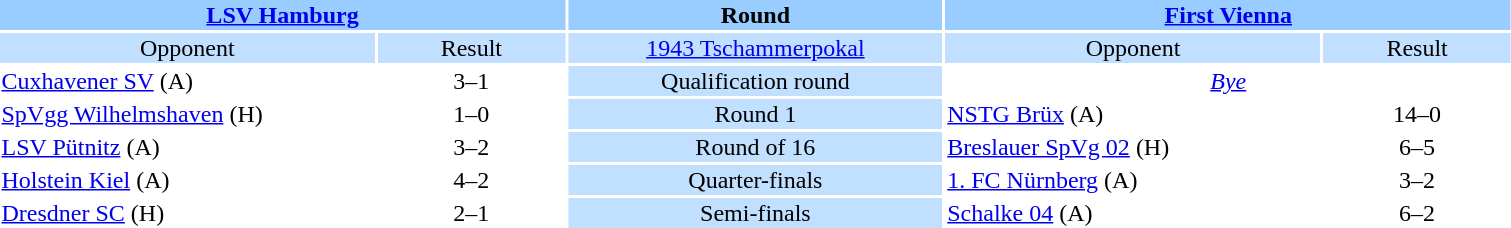<table style="width:80%; text-align:center;">
<tr style="vertical-align:top; background:#99CCFF;">
<th colspan="2"><a href='#'>LSV Hamburg</a></th>
<th style="width:20%">Round</th>
<th colspan="2"><a href='#'>First Vienna</a></th>
</tr>
<tr style="vertical-align:top; background:#C1E0FF;">
<td style="width:20%">Opponent</td>
<td style="width:10%">Result</td>
<td><a href='#'>1943 Tschammerpokal</a></td>
<td style="width:20%">Opponent</td>
<td style="width:10%">Result</td>
</tr>
<tr>
<td align="left"><a href='#'>Cuxhavener SV</a> (A)</td>
<td>3–1</td>
<td style="background:#C1E0FF;">Qualification round</td>
<td colspan="2"><em><a href='#'>Bye</a></em></td>
</tr>
<tr>
<td align="left"><a href='#'>SpVgg Wilhelmshaven</a> (H)</td>
<td>1–0</td>
<td style="background:#C1E0FF;">Round 1</td>
<td align="left"><a href='#'>NSTG Brüx</a> (A)</td>
<td>14–0</td>
</tr>
<tr>
<td align="left"><a href='#'>LSV Pütnitz</a> (A)</td>
<td>3–2</td>
<td style="background:#C1E0FF;">Round of 16</td>
<td align="left"><a href='#'>Breslauer SpVg 02</a> (H)</td>
<td>6–5</td>
</tr>
<tr>
<td align="left"><a href='#'>Holstein Kiel</a> (A)</td>
<td>4–2</td>
<td style="background:#C1E0FF;">Quarter-finals</td>
<td align="left"><a href='#'>1. FC Nürnberg</a> (A)</td>
<td>3–2</td>
</tr>
<tr>
<td align="left"><a href='#'>Dresdner SC</a> (H)</td>
<td>2–1</td>
<td style="background:#C1E0FF;">Semi-finals</td>
<td align="left"><a href='#'>Schalke 04</a> (A)</td>
<td>6–2</td>
</tr>
</table>
